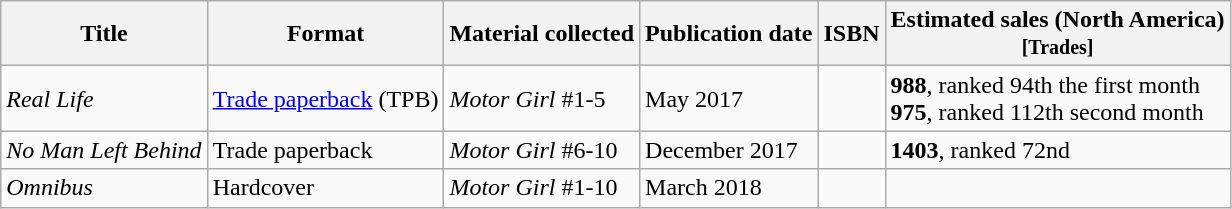<table class="wikitable">
<tr>
<th>Title</th>
<th>Format</th>
<th>Material collected</th>
<th>Publication date</th>
<th>ISBN</th>
<th>Estimated sales (North America)<br><small>[Trades]</small></th>
</tr>
<tr>
<td><em>Real Life</em></td>
<td><a href='#'>Trade paperback</a> (TPB)</td>
<td><em>Motor Girl</em> #1-5</td>
<td>May 2017</td>
<td></td>
<td><strong>988</strong>, ranked 94th the first month<br><strong>975</strong>, ranked 112th second month</td>
</tr>
<tr>
<td><em>No Man Left Behind</em></td>
<td>Trade paperback</td>
<td><em>Motor Girl</em> #6-10</td>
<td>December 2017</td>
<td></td>
<td><strong>1403</strong>, ranked 72nd</td>
</tr>
<tr>
<td><em>Omnibus</em></td>
<td>Hardcover</td>
<td><em>Motor Girl</em> #1-10</td>
<td>March 2018</td>
<td></td>
<td></td>
</tr>
</table>
